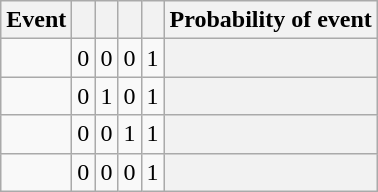<table class="wikitable">
<tr>
<th>Event</th>
<th></th>
<th></th>
<th></th>
<th></th>
<th>Probability of event</th>
</tr>
<tr>
<td></td>
<td>0</td>
<td>0</td>
<td>0</td>
<td>1</td>
<th></th>
</tr>
<tr>
<td></td>
<td>0</td>
<td>1</td>
<td>0</td>
<td>1</td>
<th></th>
</tr>
<tr>
<td></td>
<td>0</td>
<td>0</td>
<td>1</td>
<td>1</td>
<th></th>
</tr>
<tr>
<td></td>
<td>0</td>
<td>0</td>
<td>0</td>
<td>1</td>
<th></th>
</tr>
</table>
